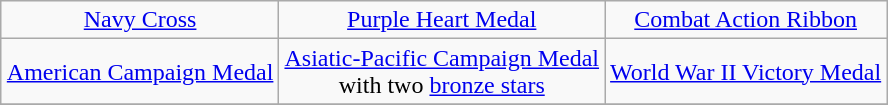<table class="wikitable" style="margin:1em auto; text-align:center;">
<tr>
<td><a href='#'>Navy Cross</a></td>
<td><a href='#'>Purple Heart Medal</a></td>
<td><a href='#'>Combat Action Ribbon</a></td>
</tr>
<tr>
<td><a href='#'>American Campaign Medal</a></td>
<td><a href='#'>Asiatic-Pacific Campaign Medal</a><br>with two <a href='#'> bronze stars</a></td>
<td><a href='#'>World War II Victory Medal</a></td>
</tr>
<tr>
</tr>
</table>
